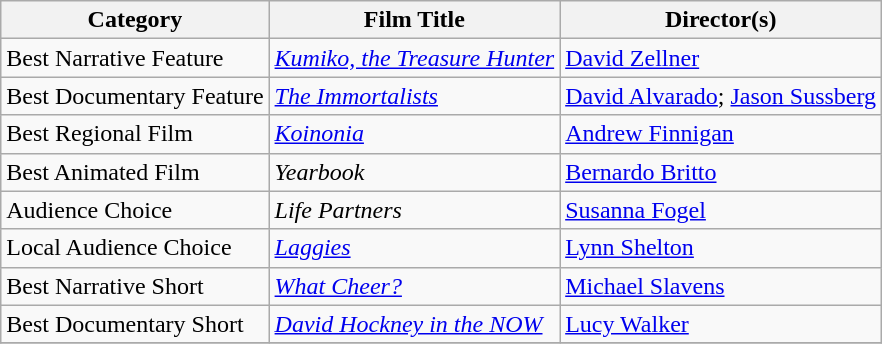<table class="wikitable">
<tr>
<th>Category</th>
<th>Film Title</th>
<th>Director(s)</th>
</tr>
<tr>
<td>Best Narrative Feature</td>
<td><em><a href='#'>Kumiko, the Treasure Hunter</a></em></td>
<td><a href='#'>David Zellner</a></td>
</tr>
<tr>
<td>Best Documentary Feature</td>
<td><em><a href='#'>The Immortalists</a></em></td>
<td><a href='#'>David Alvarado</a>; <a href='#'>Jason Sussberg</a></td>
</tr>
<tr>
<td>Best Regional Film</td>
<td><em><a href='#'>Koinonia</a></em></td>
<td><a href='#'>Andrew Finnigan</a></td>
</tr>
<tr>
<td>Best Animated Film</td>
<td><em>Yearbook</em></td>
<td><a href='#'>Bernardo Britto</a></td>
</tr>
<tr>
<td>Audience Choice</td>
<td><em>Life Partners</em></td>
<td><a href='#'>Susanna Fogel</a></td>
</tr>
<tr>
<td>Local Audience Choice</td>
<td><em><a href='#'>Laggies</a></em></td>
<td><a href='#'>Lynn Shelton</a></td>
</tr>
<tr>
<td>Best Narrative Short</td>
<td><em><a href='#'>What Cheer?</a></em></td>
<td><a href='#'>Michael Slavens</a></td>
</tr>
<tr>
<td>Best Documentary Short</td>
<td><em><a href='#'>David Hockney in the NOW</a></em></td>
<td><a href='#'>Lucy Walker</a></td>
</tr>
<tr>
</tr>
</table>
